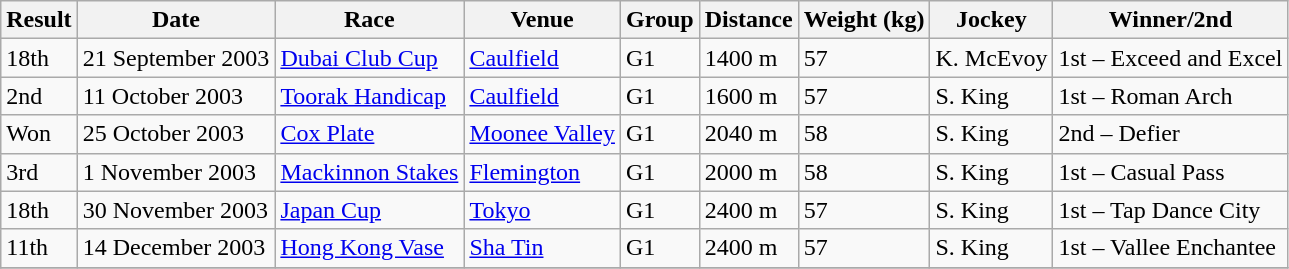<table class="wikitable">
<tr>
<th>Result</th>
<th>Date</th>
<th>Race</th>
<th>Venue</th>
<th>Group</th>
<th>Distance</th>
<th>Weight (kg)</th>
<th>Jockey</th>
<th>Winner/2nd</th>
</tr>
<tr>
<td>18th</td>
<td>21 September 2003</td>
<td><a href='#'>Dubai Club Cup</a></td>
<td><a href='#'>Caulfield</a></td>
<td>G1</td>
<td>1400 m</td>
<td>57</td>
<td>K. McEvoy</td>
<td>1st – Exceed and Excel</td>
</tr>
<tr>
<td>2nd</td>
<td>11 October 2003</td>
<td><a href='#'>Toorak Handicap</a></td>
<td><a href='#'>Caulfield</a></td>
<td>G1</td>
<td>1600 m</td>
<td>57</td>
<td>S. King</td>
<td>1st – Roman Arch</td>
</tr>
<tr>
<td>Won</td>
<td>25 October 2003</td>
<td><a href='#'>Cox Plate</a></td>
<td><a href='#'>Moonee Valley</a></td>
<td>G1</td>
<td>2040 m</td>
<td>58</td>
<td>S. King</td>
<td>2nd – Defier</td>
</tr>
<tr>
<td>3rd</td>
<td>1 November 2003</td>
<td><a href='#'>Mackinnon Stakes</a></td>
<td><a href='#'>Flemington</a></td>
<td>G1</td>
<td>2000 m</td>
<td>58</td>
<td>S. King</td>
<td>1st – Casual Pass</td>
</tr>
<tr>
<td>18th</td>
<td>30 November 2003</td>
<td><a href='#'>Japan Cup</a></td>
<td><a href='#'>Tokyo</a></td>
<td>G1</td>
<td>2400 m</td>
<td>57</td>
<td>S. King</td>
<td>1st – Tap Dance City</td>
</tr>
<tr>
<td>11th</td>
<td>14 December 2003</td>
<td><a href='#'>Hong Kong Vase</a></td>
<td><a href='#'>Sha Tin</a></td>
<td>G1</td>
<td>2400 m</td>
<td>57</td>
<td>S. King</td>
<td>1st – Vallee Enchantee</td>
</tr>
<tr>
</tr>
</table>
